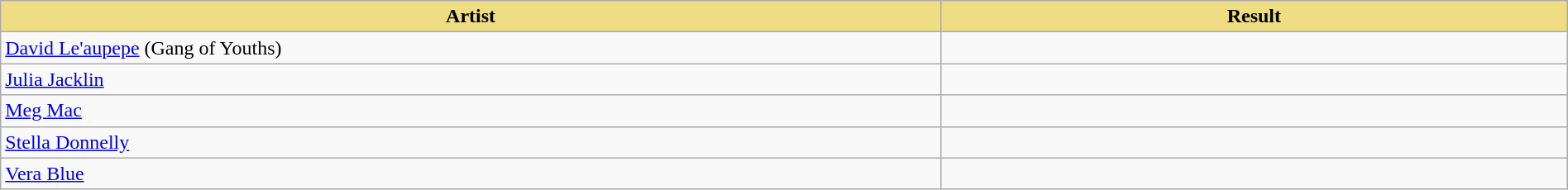<table class="wikitable" width=100%>
<tr>
<th style="width:15%;background:#EEDD82;">Artist</th>
<th style="width:10%;background:#EEDD82;">Result</th>
</tr>
<tr>
<td><a href='#'>David Le'aupepe</a> (Gang of Youths)</td>
<td></td>
</tr>
<tr>
<td><a href='#'>Julia Jacklin</a></td>
<td></td>
</tr>
<tr>
<td><a href='#'>Meg Mac</a></td>
<td></td>
</tr>
<tr>
<td><a href='#'>Stella Donnelly</a></td>
<td></td>
</tr>
<tr>
<td><a href='#'>Vera Blue</a></td>
<td></td>
</tr>
</table>
